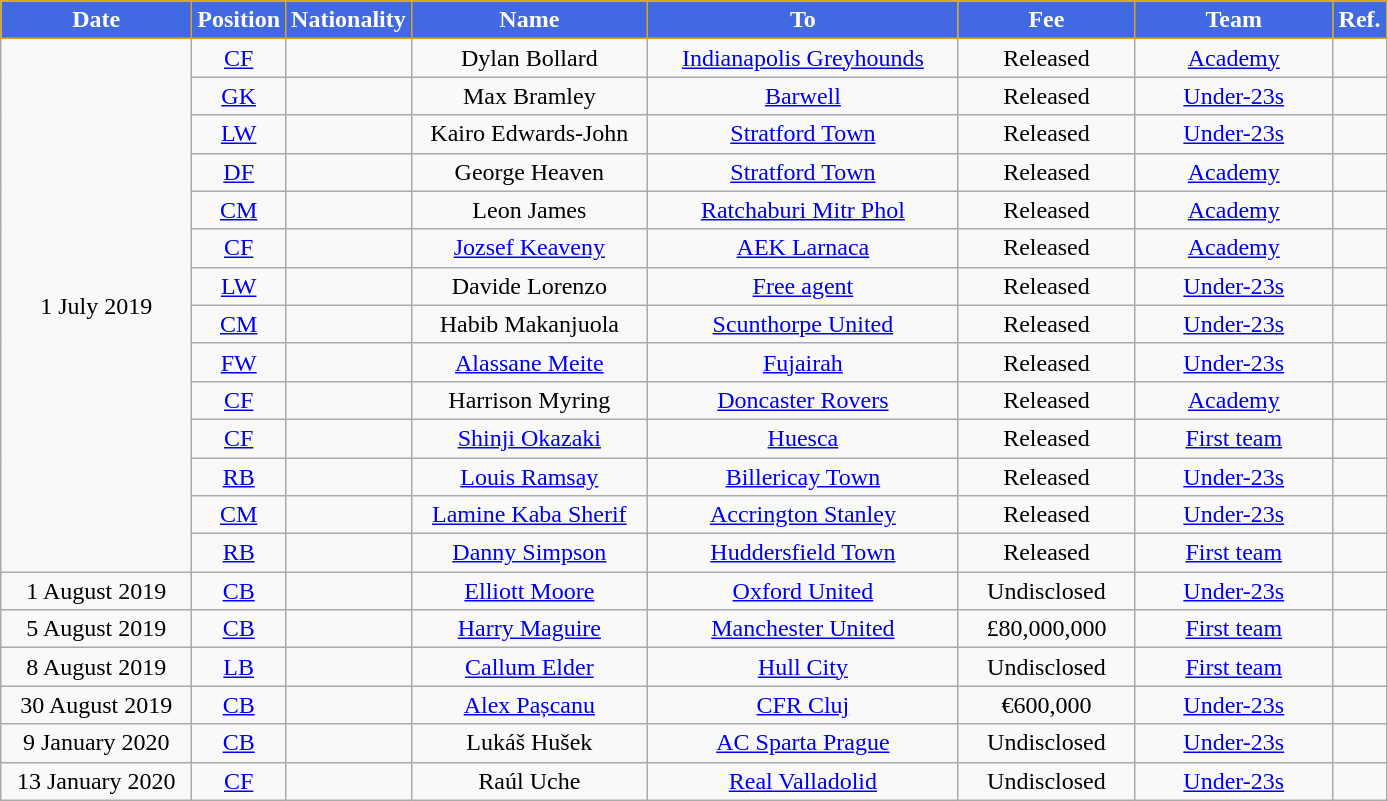<table class="wikitable" style="text-align:center">
<tr>
<th style="background:royalblue;color:white;border:1px solid goldenrod;width:120px">Date</th>
<th style="background:royalblue;color:white;border:1px solid goldenrod;width:50px">Position</th>
<th style="background:royalblue;color:white;border:1px solid goldenrod;width:50px">Nationality</th>
<th style="background:royalblue;color:white;border:1px solid goldenrod;width:150px">Name</th>
<th style="background:royalblue;color:white;border:1px solid goldenrod;width:200px">To</th>
<th style="background:royalblue;color:white;border:1px solid goldenrod;width:110px">Fee</th>
<th style="background:royalblue;color:white;border:1px solid goldenrod;width:125px">Team</th>
<th style="background:royalblue;color:white;border:1px solid goldenrod;width:25px">Ref.</th>
</tr>
<tr>
<td rowspan=14>1 July 2019</td>
<td><a href='#'>CF</a></td>
<td></td>
<td>Dylan Bollard</td>
<td> <a href='#'>Indianapolis Greyhounds</a></td>
<td>Released</td>
<td><a href='#'>Academy</a></td>
<td></td>
</tr>
<tr>
<td><a href='#'>GK</a></td>
<td></td>
<td>Max Bramley</td>
<td> <a href='#'>Barwell</a></td>
<td>Released</td>
<td><a href='#'>Under-23s</a></td>
<td></td>
</tr>
<tr>
<td><a href='#'>LW</a></td>
<td></td>
<td>Kairo Edwards-John</td>
<td> <a href='#'>Stratford Town</a></td>
<td>Released</td>
<td><a href='#'>Under-23s</a></td>
<td></td>
</tr>
<tr>
<td><a href='#'>DF</a></td>
<td></td>
<td>George Heaven</td>
<td> <a href='#'>Stratford Town</a></td>
<td>Released</td>
<td><a href='#'>Academy</a></td>
<td></td>
</tr>
<tr>
<td><a href='#'>CM</a></td>
<td></td>
<td>Leon James</td>
<td> <a href='#'>Ratchaburi Mitr Phol</a></td>
<td>Released</td>
<td><a href='#'>Academy</a></td>
<td></td>
</tr>
<tr>
<td><a href='#'>CF</a></td>
<td></td>
<td><a href='#'>Jozsef Keaveny</a></td>
<td> <a href='#'>AEK Larnaca</a></td>
<td>Released</td>
<td><a href='#'>Academy</a></td>
<td></td>
</tr>
<tr>
<td><a href='#'>LW</a></td>
<td></td>
<td>Davide Lorenzo</td>
<td> <a href='#'>Free agent</a></td>
<td>Released</td>
<td><a href='#'>Under-23s</a></td>
<td></td>
</tr>
<tr>
<td><a href='#'>CM</a></td>
<td></td>
<td>Habib Makanjuola</td>
<td> <a href='#'>Scunthorpe United</a></td>
<td>Released</td>
<td><a href='#'>Under-23s</a></td>
<td></td>
</tr>
<tr>
<td><a href='#'>FW</a></td>
<td></td>
<td><a href='#'>Alassane Meite</a></td>
<td> <a href='#'>Fujairah</a></td>
<td>Released</td>
<td><a href='#'>Under-23s</a></td>
<td></td>
</tr>
<tr>
<td><a href='#'>CF</a></td>
<td></td>
<td>Harrison Myring</td>
<td> <a href='#'>Doncaster Rovers</a></td>
<td>Released</td>
<td><a href='#'>Academy</a></td>
<td></td>
</tr>
<tr>
<td><a href='#'>CF</a></td>
<td></td>
<td><a href='#'>Shinji Okazaki</a></td>
<td> <a href='#'>Huesca</a></td>
<td>Released</td>
<td><a href='#'>First team</a></td>
<td><br></td>
</tr>
<tr>
<td><a href='#'>RB</a></td>
<td></td>
<td><a href='#'>Louis Ramsay</a></td>
<td> <a href='#'>Billericay Town</a></td>
<td>Released</td>
<td><a href='#'>Under-23s</a></td>
<td></td>
</tr>
<tr>
<td><a href='#'>CM</a></td>
<td></td>
<td><a href='#'>Lamine Kaba Sherif</a></td>
<td> <a href='#'>Accrington Stanley</a></td>
<td>Released</td>
<td><a href='#'>Under-23s</a></td>
<td></td>
</tr>
<tr>
<td><a href='#'>RB</a></td>
<td></td>
<td><a href='#'>Danny Simpson</a></td>
<td> <a href='#'>Huddersfield Town</a></td>
<td>Released</td>
<td><a href='#'>First team</a></td>
<td></td>
</tr>
<tr>
<td>1 August 2019</td>
<td><a href='#'>CB</a></td>
<td></td>
<td><a href='#'>Elliott Moore</a></td>
<td> <a href='#'>Oxford United</a></td>
<td>Undisclosed</td>
<td><a href='#'>Under-23s</a></td>
<td></td>
</tr>
<tr>
<td>5 August 2019</td>
<td><a href='#'>CB</a></td>
<td></td>
<td><a href='#'>Harry Maguire</a></td>
<td> <a href='#'>Manchester United</a></td>
<td>£80,000,000</td>
<td><a href='#'>First team</a></td>
<td></td>
</tr>
<tr>
<td>8 August 2019</td>
<td><a href='#'>LB</a></td>
<td></td>
<td><a href='#'>Callum Elder</a></td>
<td> <a href='#'>Hull City</a></td>
<td>Undisclosed</td>
<td><a href='#'>First team</a></td>
<td></td>
</tr>
<tr>
<td>30 August 2019</td>
<td><a href='#'>CB</a></td>
<td></td>
<td><a href='#'>Alex Pașcanu</a></td>
<td> <a href='#'>CFR Cluj</a></td>
<td>€600,000</td>
<td><a href='#'>Under-23s</a></td>
<td></td>
</tr>
<tr>
<td>9 January 2020</td>
<td><a href='#'>CB</a></td>
<td></td>
<td>Lukáš Hušek</td>
<td> <a href='#'>AC Sparta Prague</a></td>
<td>Undisclosed</td>
<td><a href='#'>Under-23s</a></td>
<td></td>
</tr>
<tr>
<td>13 January 2020</td>
<td><a href='#'>CF</a></td>
<td></td>
<td>Raúl Uche</td>
<td> <a href='#'>Real Valladolid</a></td>
<td>Undisclosed</td>
<td><a href='#'>Under-23s</a></td>
<td></td>
</tr>
</table>
